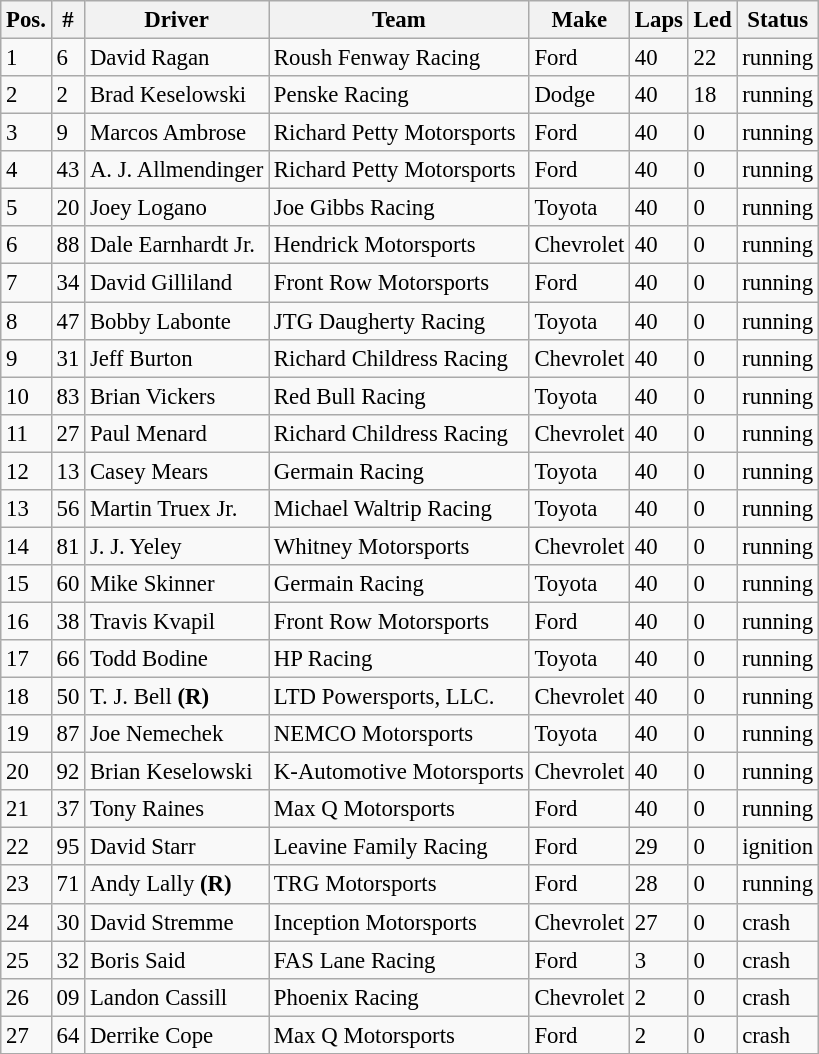<table class="wikitable" style="font-size:95%">
<tr>
<th>Pos.</th>
<th>#</th>
<th>Driver</th>
<th>Team</th>
<th>Make</th>
<th>Laps</th>
<th>Led</th>
<th>Status</th>
</tr>
<tr>
<td>1</td>
<td>6</td>
<td>David Ragan</td>
<td>Roush Fenway Racing</td>
<td>Ford</td>
<td>40</td>
<td>22</td>
<td>running</td>
</tr>
<tr>
<td>2</td>
<td>2</td>
<td>Brad Keselowski</td>
<td>Penske Racing</td>
<td>Dodge</td>
<td>40</td>
<td>18</td>
<td>running</td>
</tr>
<tr>
<td>3</td>
<td>9</td>
<td>Marcos Ambrose</td>
<td>Richard Petty Motorsports</td>
<td>Ford</td>
<td>40</td>
<td>0</td>
<td>running</td>
</tr>
<tr>
<td>4</td>
<td>43</td>
<td>A. J. Allmendinger</td>
<td>Richard Petty Motorsports</td>
<td>Ford</td>
<td>40</td>
<td>0</td>
<td>running</td>
</tr>
<tr>
<td>5</td>
<td>20</td>
<td>Joey Logano</td>
<td>Joe Gibbs Racing</td>
<td>Toyota</td>
<td>40</td>
<td>0</td>
<td>running</td>
</tr>
<tr>
<td>6</td>
<td>88</td>
<td>Dale Earnhardt Jr.</td>
<td>Hendrick Motorsports</td>
<td>Chevrolet</td>
<td>40</td>
<td>0</td>
<td>running</td>
</tr>
<tr>
<td>7</td>
<td>34</td>
<td>David Gilliland</td>
<td>Front Row Motorsports</td>
<td>Ford</td>
<td>40</td>
<td>0</td>
<td>running</td>
</tr>
<tr>
<td>8</td>
<td>47</td>
<td>Bobby Labonte</td>
<td>JTG Daugherty Racing</td>
<td>Toyota</td>
<td>40</td>
<td>0</td>
<td>running</td>
</tr>
<tr>
<td>9</td>
<td>31</td>
<td>Jeff Burton</td>
<td>Richard Childress Racing</td>
<td>Chevrolet</td>
<td>40</td>
<td>0</td>
<td>running</td>
</tr>
<tr>
<td>10</td>
<td>83</td>
<td>Brian Vickers</td>
<td>Red Bull Racing</td>
<td>Toyota</td>
<td>40</td>
<td>0</td>
<td>running</td>
</tr>
<tr>
<td>11</td>
<td>27</td>
<td>Paul Menard</td>
<td>Richard Childress Racing</td>
<td>Chevrolet</td>
<td>40</td>
<td>0</td>
<td>running</td>
</tr>
<tr>
<td>12</td>
<td>13</td>
<td>Casey Mears</td>
<td>Germain Racing</td>
<td>Toyota</td>
<td>40</td>
<td>0</td>
<td>running</td>
</tr>
<tr>
<td>13</td>
<td>56</td>
<td>Martin Truex Jr.</td>
<td>Michael Waltrip Racing</td>
<td>Toyota</td>
<td>40</td>
<td>0</td>
<td>running</td>
</tr>
<tr>
<td>14</td>
<td>81</td>
<td>J. J. Yeley</td>
<td>Whitney Motorsports</td>
<td>Chevrolet</td>
<td>40</td>
<td>0</td>
<td>running</td>
</tr>
<tr>
<td>15</td>
<td>60</td>
<td>Mike Skinner</td>
<td>Germain Racing</td>
<td>Toyota</td>
<td>40</td>
<td>0</td>
<td>running</td>
</tr>
<tr>
<td>16</td>
<td>38</td>
<td>Travis Kvapil</td>
<td>Front Row Motorsports</td>
<td>Ford</td>
<td>40</td>
<td>0</td>
<td>running</td>
</tr>
<tr>
<td>17</td>
<td>66</td>
<td>Todd Bodine</td>
<td>HP Racing</td>
<td>Toyota</td>
<td>40</td>
<td>0</td>
<td>running</td>
</tr>
<tr>
<td>18</td>
<td>50</td>
<td>T. J. Bell <strong>(R)</strong></td>
<td>LTD Powersports, LLC.</td>
<td>Chevrolet</td>
<td>40</td>
<td>0</td>
<td>running</td>
</tr>
<tr>
<td>19</td>
<td>87</td>
<td>Joe Nemechek</td>
<td>NEMCO Motorsports</td>
<td>Toyota</td>
<td>40</td>
<td>0</td>
<td>running</td>
</tr>
<tr>
<td>20</td>
<td>92</td>
<td>Brian Keselowski</td>
<td>K-Automotive Motorsports</td>
<td>Chevrolet</td>
<td>40</td>
<td>0</td>
<td>running</td>
</tr>
<tr>
<td>21</td>
<td>37</td>
<td>Tony Raines</td>
<td>Max Q Motorsports</td>
<td>Ford</td>
<td>40</td>
<td>0</td>
<td>running</td>
</tr>
<tr>
<td>22</td>
<td>95</td>
<td>David Starr</td>
<td>Leavine Family Racing</td>
<td>Ford</td>
<td>29</td>
<td>0</td>
<td>ignition</td>
</tr>
<tr>
<td>23</td>
<td>71</td>
<td>Andy Lally <strong>(R)</strong></td>
<td>TRG Motorsports</td>
<td>Ford</td>
<td>28</td>
<td>0</td>
<td>running</td>
</tr>
<tr>
<td>24</td>
<td>30</td>
<td>David Stremme</td>
<td>Inception Motorsports</td>
<td>Chevrolet</td>
<td>27</td>
<td>0</td>
<td>crash</td>
</tr>
<tr>
<td>25</td>
<td>32</td>
<td>Boris Said</td>
<td>FAS Lane Racing</td>
<td>Ford</td>
<td>3</td>
<td>0</td>
<td>crash</td>
</tr>
<tr>
<td>26</td>
<td>09</td>
<td>Landon Cassill</td>
<td>Phoenix Racing</td>
<td>Chevrolet</td>
<td>2</td>
<td>0</td>
<td>crash</td>
</tr>
<tr>
<td>27</td>
<td>64</td>
<td>Derrike Cope</td>
<td>Max Q Motorsports</td>
<td>Ford</td>
<td>2</td>
<td>0</td>
<td>crash</td>
</tr>
<tr>
</tr>
</table>
